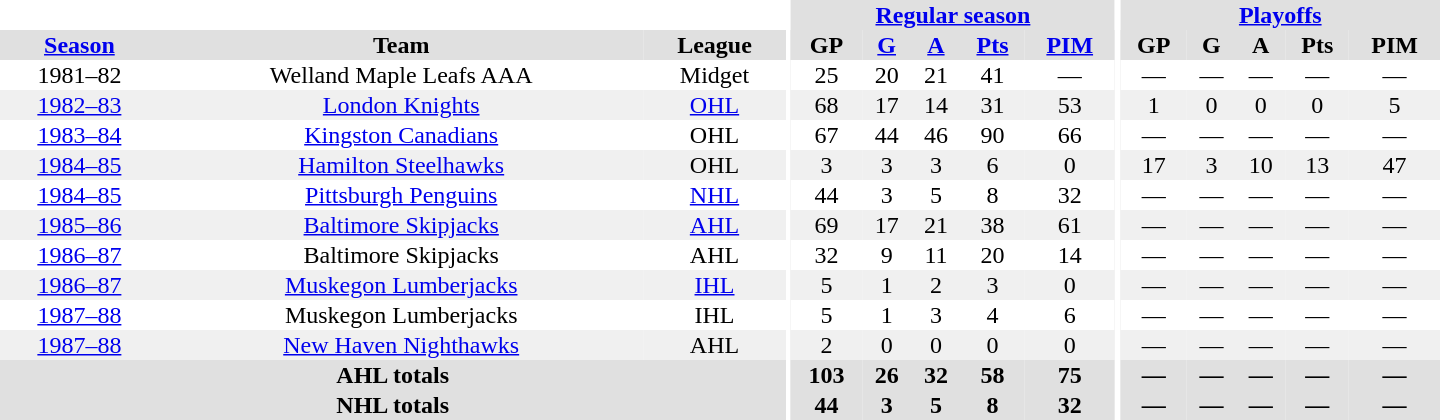<table border="0" cellpadding="1" cellspacing="0" style="text-align:center; width:60em">
<tr bgcolor="#e0e0e0">
<th colspan="3" bgcolor="#ffffff"></th>
<th rowspan="100" bgcolor="#ffffff"></th>
<th colspan="5"><a href='#'>Regular season</a></th>
<th rowspan="100" bgcolor="#ffffff"></th>
<th colspan="5"><a href='#'>Playoffs</a></th>
</tr>
<tr bgcolor="#e0e0e0">
<th><a href='#'>Season</a></th>
<th>Team</th>
<th>League</th>
<th>GP</th>
<th><a href='#'>G</a></th>
<th><a href='#'>A</a></th>
<th><a href='#'>Pts</a></th>
<th><a href='#'>PIM</a></th>
<th>GP</th>
<th>G</th>
<th>A</th>
<th>Pts</th>
<th>PIM</th>
</tr>
<tr>
<td>1981–82</td>
<td>Welland Maple Leafs AAA</td>
<td>Midget</td>
<td>25</td>
<td>20</td>
<td>21</td>
<td>41</td>
<td>—</td>
<td>—</td>
<td>—</td>
<td>—</td>
<td>—</td>
<td>—</td>
</tr>
<tr bgcolor="#f0f0f0">
<td><a href='#'>1982–83</a></td>
<td><a href='#'>London Knights</a></td>
<td><a href='#'>OHL</a></td>
<td>68</td>
<td>17</td>
<td>14</td>
<td>31</td>
<td>53</td>
<td>1</td>
<td>0</td>
<td>0</td>
<td>0</td>
<td>5</td>
</tr>
<tr>
<td><a href='#'>1983–84</a></td>
<td><a href='#'>Kingston Canadians</a></td>
<td>OHL</td>
<td>67</td>
<td>44</td>
<td>46</td>
<td>90</td>
<td>66</td>
<td>—</td>
<td>—</td>
<td>—</td>
<td>—</td>
<td>—</td>
</tr>
<tr bgcolor="#f0f0f0">
<td><a href='#'>1984–85</a></td>
<td><a href='#'>Hamilton Steelhawks</a></td>
<td>OHL</td>
<td>3</td>
<td>3</td>
<td>3</td>
<td>6</td>
<td>0</td>
<td>17</td>
<td>3</td>
<td>10</td>
<td>13</td>
<td>47</td>
</tr>
<tr>
<td><a href='#'>1984–85</a></td>
<td><a href='#'>Pittsburgh Penguins</a></td>
<td><a href='#'>NHL</a></td>
<td>44</td>
<td>3</td>
<td>5</td>
<td>8</td>
<td>32</td>
<td>—</td>
<td>—</td>
<td>—</td>
<td>—</td>
<td>—</td>
</tr>
<tr bgcolor="#f0f0f0">
<td><a href='#'>1985–86</a></td>
<td><a href='#'>Baltimore Skipjacks</a></td>
<td><a href='#'>AHL</a></td>
<td>69</td>
<td>17</td>
<td>21</td>
<td>38</td>
<td>61</td>
<td>—</td>
<td>—</td>
<td>—</td>
<td>—</td>
<td>—</td>
</tr>
<tr>
<td><a href='#'>1986–87</a></td>
<td>Baltimore Skipjacks</td>
<td>AHL</td>
<td>32</td>
<td>9</td>
<td>11</td>
<td>20</td>
<td>14</td>
<td>—</td>
<td>—</td>
<td>—</td>
<td>—</td>
<td>—</td>
</tr>
<tr bgcolor="#f0f0f0">
<td><a href='#'>1986–87</a></td>
<td><a href='#'>Muskegon Lumberjacks</a></td>
<td><a href='#'>IHL</a></td>
<td>5</td>
<td>1</td>
<td>2</td>
<td>3</td>
<td>0</td>
<td>—</td>
<td>—</td>
<td>—</td>
<td>—</td>
<td>—</td>
</tr>
<tr>
<td><a href='#'>1987–88</a></td>
<td>Muskegon Lumberjacks</td>
<td>IHL</td>
<td>5</td>
<td>1</td>
<td>3</td>
<td>4</td>
<td>6</td>
<td>—</td>
<td>—</td>
<td>—</td>
<td>—</td>
<td>—</td>
</tr>
<tr bgcolor="#f0f0f0">
<td><a href='#'>1987–88</a></td>
<td><a href='#'>New Haven Nighthawks</a></td>
<td>AHL</td>
<td>2</td>
<td>0</td>
<td>0</td>
<td>0</td>
<td>0</td>
<td>—</td>
<td>—</td>
<td>—</td>
<td>—</td>
<td>—</td>
</tr>
<tr bgcolor="#e0e0e0">
<th colspan="3">AHL totals</th>
<th>103</th>
<th>26</th>
<th>32</th>
<th>58</th>
<th>75</th>
<th>—</th>
<th>—</th>
<th>—</th>
<th>—</th>
<th>—</th>
</tr>
<tr bgcolor="#e0e0e0">
<th colspan="3">NHL totals</th>
<th>44</th>
<th>3</th>
<th>5</th>
<th>8</th>
<th>32</th>
<th>—</th>
<th>—</th>
<th>—</th>
<th>—</th>
<th>—</th>
</tr>
</table>
